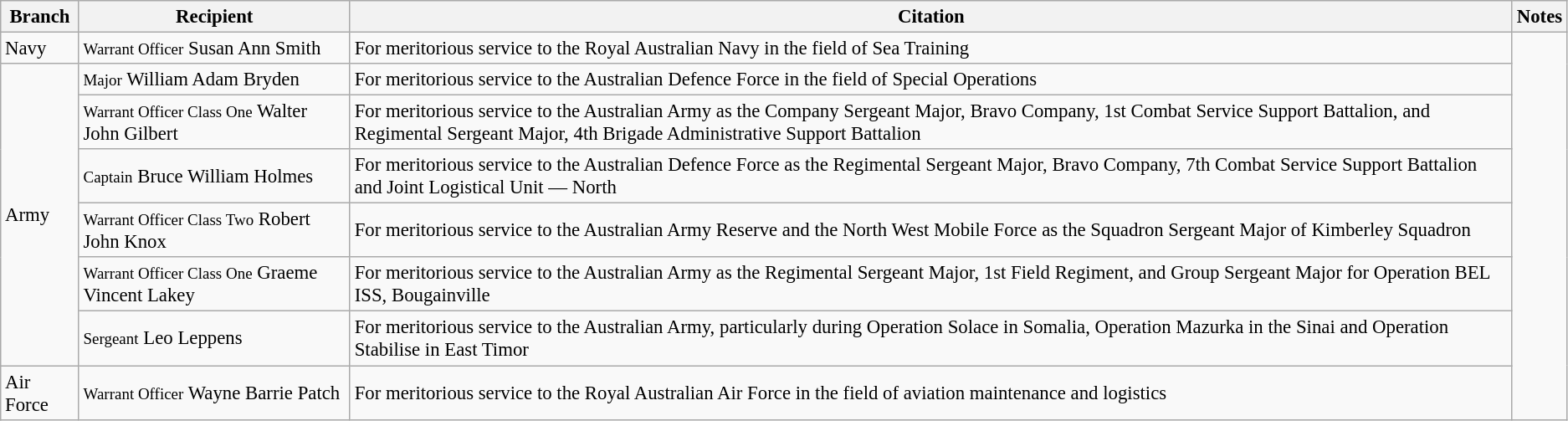<table class="wikitable" style="font-size:95%;">
<tr>
<th>Branch</th>
<th>Recipient</th>
<th>Citation</th>
<th>Notes</th>
</tr>
<tr>
<td>Navy</td>
<td><small>Warrant Officer</small> Susan Ann Smith</td>
<td>For meritorious service to the Royal Australian Navy in the field of Sea Training</td>
<td rowspan=8></td>
</tr>
<tr>
<td rowspan=6>Army</td>
<td><small>Major</small> William Adam Bryden</td>
<td>For meritorious service to the Australian Defence Force in the field of Special Operations</td>
</tr>
<tr>
<td><small>Warrant Officer Class One</small> Walter John Gilbert</td>
<td>For meritorious service to the Australian Army as the Company Sergeant Major, Bravo Company, 1st Combat Service Support Battalion, and Regimental Sergeant Major, 4th Brigade Administrative Support Battalion</td>
</tr>
<tr>
<td><small>Captain</small> Bruce William Holmes</td>
<td>For meritorious service to the Australian Defence Force as the Regimental Sergeant Major, Bravo Company, 7th Combat Service Support Battalion and Joint Logistical Unit — North</td>
</tr>
<tr>
<td><small>Warrant Officer Class Two</small> Robert John Knox</td>
<td>For meritorious service to the Australian Army Reserve and the North West Mobile Force as the Squadron Sergeant Major of Kimberley Squadron</td>
</tr>
<tr>
<td><small>Warrant Officer Class One</small> Graeme Vincent Lakey</td>
<td>For meritorious service to the Australian Army as the Regimental Sergeant Major, 1st Field Regiment, and Group Sergeant Major for Operation BEL ISS, Bougainville</td>
</tr>
<tr>
<td><small>Sergeant</small> Leo Leppens</td>
<td>For meritorious service to the Australian Army, particularly during Operation Solace in Somalia, Operation Mazurka in the Sinai and Operation Stabilise in East Timor</td>
</tr>
<tr>
<td>Air Force</td>
<td><small>Warrant Officer</small> Wayne Barrie Patch</td>
<td>For meritorious service to the Royal Australian Air Force in the field of aviation maintenance and logistics</td>
</tr>
</table>
